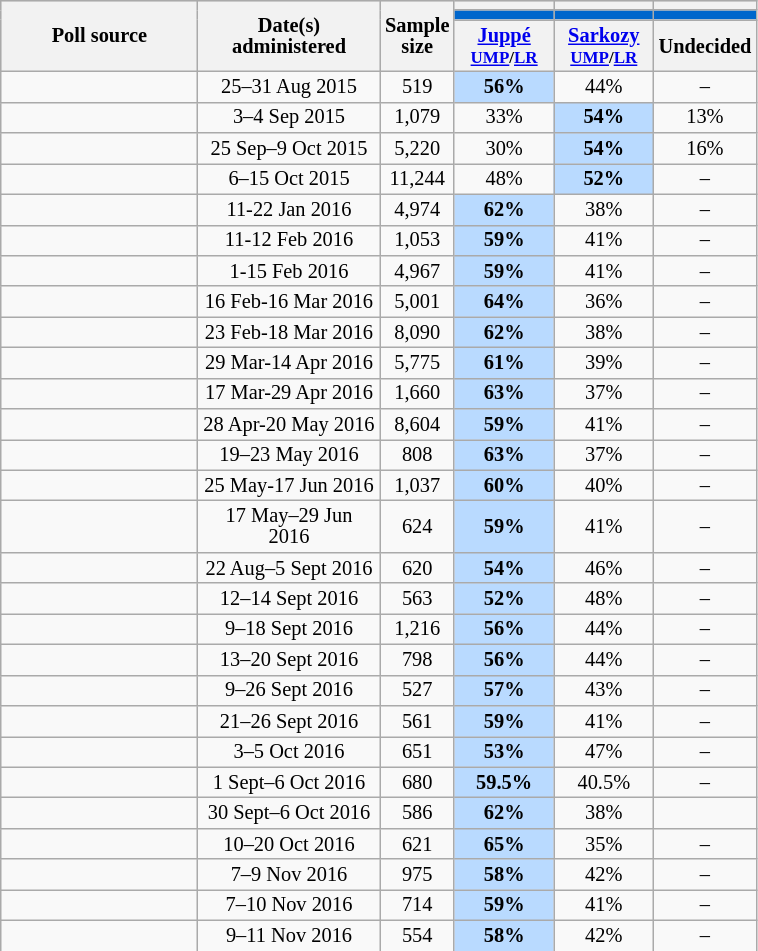<table class="wikitable" style="text-align:center;font-size:85%;line-height:14px;">
<tr bgcolor=lightgray>
<th rowspan="3" style="width:125px;">Poll source</th>
<th rowspan="3" style="width:115px;">Date(s)<br>administered</th>
<th rowspan="3" style="width:40px;">Sample size</th>
<th style="width:60px;"></th>
<th style="width:60px;"></th>
<th style="width:60px;"></th>
</tr>
<tr>
<td bgcolor=#0066CC></td>
<td bgcolor=#0066CC></td>
<td bgcolor=#0066CC></td>
</tr>
<tr>
<th><a href='#'>Juppé</a><br><small><a href='#'>UMP</a>/<a href='#'>LR</a></small></th>
<th><a href='#'>Sarkozy</a><br><small><a href='#'>UMP</a>/<a href='#'>LR</a></small></th>
<th>Undecided</th>
</tr>
<tr>
<td></td>
<td>25–31 Aug 2015</td>
<td>519</td>
<td bgcolor=B9DAFF><strong>56%</strong></td>
<td>44%</td>
<td>–</td>
</tr>
<tr>
<td></td>
<td>3–4 Sep 2015</td>
<td>1,079</td>
<td>33%</td>
<td bgcolor=B9DAFF><strong>54%</strong></td>
<td>13%</td>
</tr>
<tr>
<td></td>
<td>25 Sep–9 Oct 2015</td>
<td>5,220</td>
<td>30%</td>
<td bgcolor=B9DAFF><strong>54%</strong></td>
<td>16%</td>
</tr>
<tr>
<td></td>
<td>6–15 Oct 2015</td>
<td>11,244</td>
<td>48%</td>
<td bgcolor=B9DAFF><strong>52%</strong></td>
<td>–</td>
</tr>
<tr>
<td></td>
<td>11-22 Jan 2016</td>
<td>4,974</td>
<td bgcolor=B9DAFF><strong>62%</strong></td>
<td>38%</td>
<td>–</td>
</tr>
<tr>
<td></td>
<td>11-12 Feb 2016</td>
<td>1,053</td>
<td bgcolor=B9DAFF><strong>59%</strong></td>
<td>41%</td>
<td>–</td>
</tr>
<tr>
<td></td>
<td>1-15 Feb 2016</td>
<td>4,967</td>
<td bgcolor=B9DAFF><strong>59%</strong></td>
<td>41%</td>
<td>–</td>
</tr>
<tr>
<td></td>
<td>16 Feb-16 Mar 2016</td>
<td>5,001</td>
<td bgcolor=B9DAFF><strong>64%</strong></td>
<td>36%</td>
<td>–</td>
</tr>
<tr>
<td></td>
<td>23 Feb-18 Mar 2016</td>
<td>8,090</td>
<td bgcolor=B9DAFF><strong>62%</strong></td>
<td>38%</td>
<td>–</td>
</tr>
<tr>
<td></td>
<td>29 Mar-14 Apr 2016</td>
<td>5,775</td>
<td bgcolor=B9DAFF><strong>61%</strong></td>
<td>39%</td>
<td>–</td>
</tr>
<tr>
<td></td>
<td>17 Mar-29 Apr 2016</td>
<td>1,660</td>
<td bgcolor=B9DAFF><strong>63%</strong></td>
<td>37%</td>
<td>–</td>
</tr>
<tr>
<td></td>
<td>28 Apr-20 May 2016</td>
<td>8,604</td>
<td bgcolor=B9DAFF><strong>59%</strong></td>
<td>41%</td>
<td>–</td>
</tr>
<tr>
<td></td>
<td>19–23 May 2016</td>
<td>808</td>
<td bgcolor=B9DAFF><strong>63%</strong></td>
<td>37%</td>
<td>–</td>
</tr>
<tr>
<td></td>
<td>25 May-17 Jun 2016</td>
<td>1,037</td>
<td bgcolor=B9DAFF><strong>60%</strong></td>
<td>40%</td>
<td>–</td>
</tr>
<tr>
<td></td>
<td>17 May–29 Jun 2016</td>
<td>624</td>
<td bgcolor=B9DAFF><strong>59%</strong></td>
<td>41%</td>
<td>–</td>
</tr>
<tr>
<td></td>
<td>22 Aug–5 Sept 2016</td>
<td>620</td>
<td bgcolor=B9DAFF><strong>54%</strong></td>
<td>46%</td>
<td>–</td>
</tr>
<tr>
<td> </td>
<td>12–14 Sept 2016</td>
<td>563</td>
<td bgcolor=B9DAFF><strong>52%</strong></td>
<td>48%</td>
<td>–</td>
</tr>
<tr>
<td></td>
<td>9–18 Sept 2016</td>
<td>1,216</td>
<td bgcolor=B9DAFF><strong>56%</strong></td>
<td>44%</td>
<td>–</td>
</tr>
<tr>
<td></td>
<td>13–20 Sept 2016</td>
<td>798</td>
<td bgcolor=B9DAFF><strong>56%</strong></td>
<td>44%</td>
<td>–</td>
</tr>
<tr>
<td></td>
<td>9–26 Sept 2016</td>
<td>527</td>
<td bgcolor=B9DAFF><strong>57%</strong></td>
<td>43%</td>
<td>–</td>
</tr>
<tr>
<td></td>
<td>21–26 Sept 2016</td>
<td>561</td>
<td bgcolor=B9DAFF><strong>59%</strong></td>
<td>41%</td>
<td>–</td>
</tr>
<tr>
<td> </td>
<td>3–5 Oct 2016</td>
<td>651</td>
<td bgcolor=B9DAFF><strong>53%</strong></td>
<td>47%</td>
<td>–</td>
</tr>
<tr>
<td></td>
<td>1 Sept–6 Oct 2016</td>
<td>680</td>
<td bgcolor=B9DAFF><strong>59.5%</strong></td>
<td>40.5%</td>
<td>–</td>
</tr>
<tr>
<td></td>
<td>30 Sept–6 Oct 2016</td>
<td>586</td>
<td bgcolor=B9DAFF><strong>62%</strong></td>
<td>38%</td>
</tr>
<tr>
<td></td>
<td>10–20 Oct 2016</td>
<td>621</td>
<td bgcolor=B9DAFF><strong>65%</strong></td>
<td>35%</td>
<td>–</td>
</tr>
<tr>
<td> </td>
<td>7–9 Nov 2016</td>
<td>975</td>
<td bgcolor=B9DAFF><strong>58%</strong></td>
<td>42%</td>
<td>–</td>
</tr>
<tr>
<td> </td>
<td>7–10 Nov 2016</td>
<td>714</td>
<td bgcolor=B9DAFF><strong>59%</strong></td>
<td>41%</td>
<td>–</td>
</tr>
<tr>
<td></td>
<td>9–11 Nov 2016</td>
<td>554</td>
<td bgcolor=B9DAFF><strong>58%</strong></td>
<td>42%</td>
<td>–</td>
</tr>
</table>
